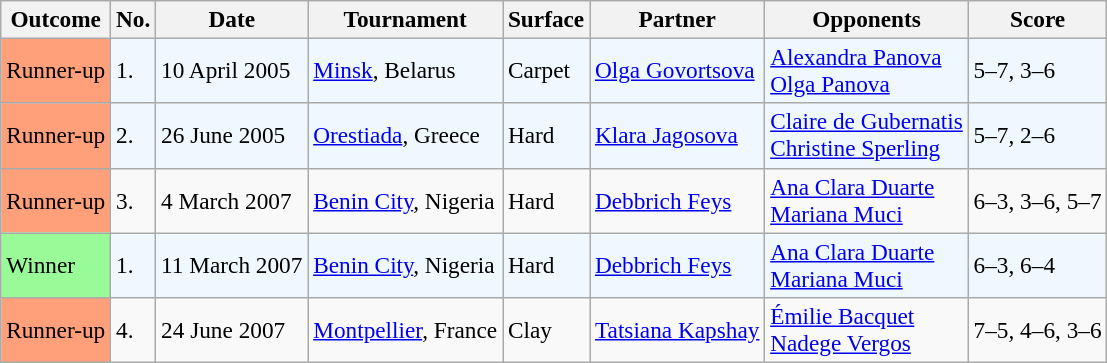<table class="sortable wikitable" style="font-size:97%">
<tr>
<th>Outcome</th>
<th>No.</th>
<th>Date</th>
<th>Tournament</th>
<th>Surface</th>
<th>Partner</th>
<th>Opponents</th>
<th class="unsortable">Score</th>
</tr>
<tr style="background:#f0f8ff;">
<td style="background:#ffa07a;">Runner-up</td>
<td>1.</td>
<td>10 April 2005</td>
<td> <a href='#'>Minsk</a>, Belarus</td>
<td>Carpet</td>
<td> <a href='#'>Olga Govortsova</a></td>
<td> <a href='#'>Alexandra Panova</a><br> <a href='#'>Olga Panova</a></td>
<td>5–7, 3–6</td>
</tr>
<tr style="background:#f0f8ff;">
<td style="background:#ffa07a;">Runner-up</td>
<td>2.</td>
<td>26 June 2005</td>
<td> <a href='#'>Orestiada</a>, Greece</td>
<td>Hard</td>
<td> <a href='#'>Klara Jagosova</a></td>
<td> <a href='#'>Claire de Gubernatis</a><br> <a href='#'>Christine Sperling</a></td>
<td>5–7, 2–6</td>
</tr>
<tr>
<td style="background:#ffa07a;">Runner-up</td>
<td>3.</td>
<td>4 March 2007</td>
<td> <a href='#'>Benin City</a>, Nigeria</td>
<td>Hard</td>
<td> <a href='#'>Debbrich Feys</a></td>
<td> <a href='#'>Ana Clara Duarte</a><br> <a href='#'>Mariana Muci</a></td>
<td>6–3, 3–6, 5–7</td>
</tr>
<tr style="background:#f0f8ff;">
<td style="background:#98fb98;">Winner</td>
<td>1.</td>
<td>11 March 2007</td>
<td> <a href='#'>Benin City</a>, Nigeria</td>
<td>Hard</td>
<td> <a href='#'>Debbrich Feys</a></td>
<td> <a href='#'>Ana Clara Duarte</a><br> <a href='#'>Mariana Muci</a></td>
<td>6–3, 6–4</td>
</tr>
<tr>
<td style="background:#ffa07a;">Runner-up</td>
<td>4.</td>
<td>24 June 2007</td>
<td> <a href='#'>Montpellier</a>, France</td>
<td>Clay</td>
<td> <a href='#'>Tatsiana Kapshay</a></td>
<td> <a href='#'>Émilie Bacquet</a><br> <a href='#'>Nadege Vergos</a></td>
<td>7–5, 4–6, 3–6</td>
</tr>
</table>
